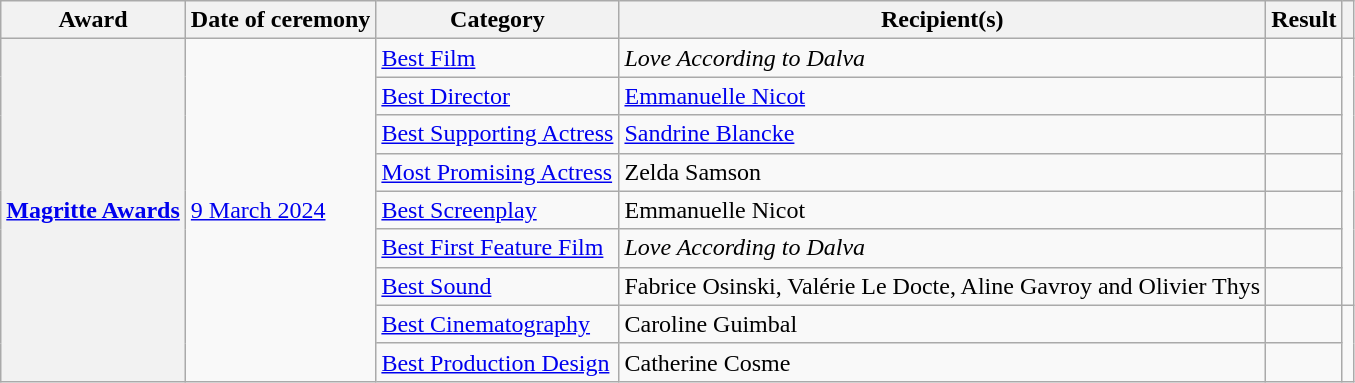<table class="wikitable sortable plainrowheaders">
<tr>
<th scope="col">Award</th>
<th scope="col">Date of ceremony</th>
<th scope="col">Category</th>
<th scope="col">Recipient(s)</th>
<th scope="col">Result</th>
<th scope="col" class="unsortable"></th>
</tr>
<tr>
<th rowspan="9" scope="row"><a href='#'>Magritte Awards</a></th>
<td rowspan="9"><a href='#'>9 March 2024</a></td>
<td><a href='#'>Best Film</a></td>
<td><em>Love According to Dalva</em></td>
<td></td>
<td rowspan="7" align="center"></td>
</tr>
<tr>
<td><a href='#'>Best Director</a></td>
<td><a href='#'>Emmanuelle Nicot</a></td>
<td></td>
</tr>
<tr>
<td><a href='#'>Best Supporting Actress</a></td>
<td><a href='#'>Sandrine Blancke</a></td>
<td></td>
</tr>
<tr>
<td><a href='#'>Most Promising Actress</a></td>
<td>Zelda Samson</td>
<td></td>
</tr>
<tr>
<td><a href='#'>Best Screenplay</a></td>
<td>Emmanuelle Nicot</td>
<td></td>
</tr>
<tr>
<td><a href='#'>Best First Feature Film</a></td>
<td><em>Love According to Dalva</em></td>
<td></td>
</tr>
<tr>
<td><a href='#'>Best Sound</a></td>
<td>Fabrice Osinski, Valérie Le Docte, Aline Gavroy and Olivier Thys</td>
<td></td>
</tr>
<tr>
<td><a href='#'>Best Cinematography</a></td>
<td>Caroline Guimbal</td>
<td></td>
<td rowspan="2" align="center"></td>
</tr>
<tr>
<td><a href='#'>Best Production Design</a></td>
<td>Catherine Cosme</td>
<td></td>
</tr>
</table>
